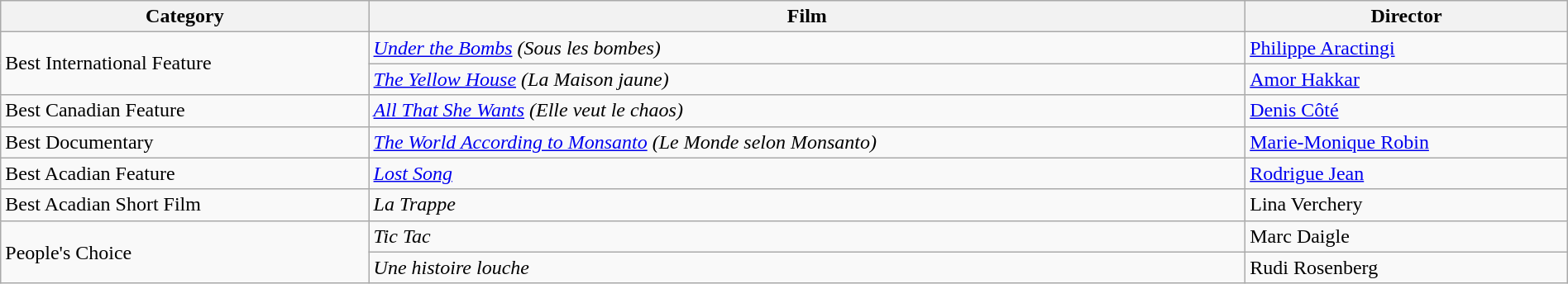<table class="wikitable sortable"  width=100%>
<tr>
<th>Category</th>
<th>Film</th>
<th>Director</th>
</tr>
<tr>
<td rowspan=2>Best International Feature</td>
<td><em><a href='#'>Under the Bombs</a> (Sous les bombes)</em></td>
<td><a href='#'>Philippe Aractingi</a></td>
</tr>
<tr>
<td><em><a href='#'>The Yellow House</a> (La Maison jaune)</em></td>
<td><a href='#'>Amor Hakkar</a></td>
</tr>
<tr>
<td>Best Canadian Feature</td>
<td><em><a href='#'>All That She Wants</a> (Elle veut le chaos)</em></td>
<td><a href='#'>Denis Côté</a></td>
</tr>
<tr>
<td>Best Documentary</td>
<td><em><a href='#'>The World According to Monsanto</a> (Le Monde selon Monsanto)</em></td>
<td><a href='#'>Marie-Monique Robin</a></td>
</tr>
<tr>
<td>Best Acadian Feature</td>
<td><em><a href='#'>Lost Song</a></em></td>
<td><a href='#'>Rodrigue Jean</a></td>
</tr>
<tr>
<td>Best Acadian Short Film</td>
<td><em>La Trappe</em></td>
<td>Lina Verchery</td>
</tr>
<tr>
<td rowspan=2>People's Choice</td>
<td><em>Tic Tac</em></td>
<td>Marc Daigle</td>
</tr>
<tr>
<td><em>Une histoire louche</em></td>
<td>Rudi Rosenberg</td>
</tr>
</table>
